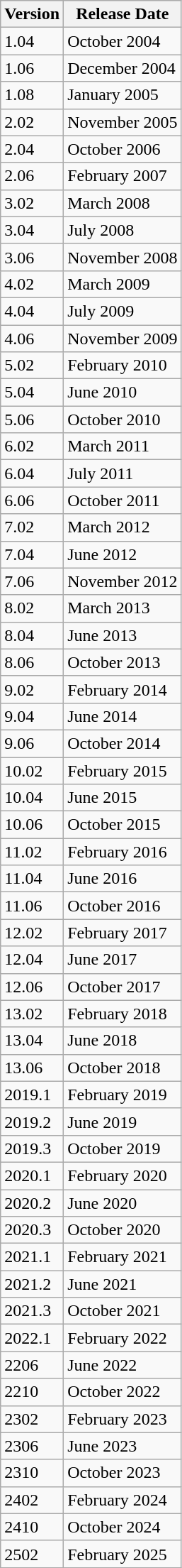<table class="wikitable">
<tr>
<th>Version</th>
<th>Release Date</th>
</tr>
<tr>
<td>1.04</td>
<td>October 2004</td>
</tr>
<tr>
<td>1.06</td>
<td>December 2004</td>
</tr>
<tr>
<td>1.08</td>
<td>January 2005</td>
</tr>
<tr>
<td>2.02</td>
<td>November 2005</td>
</tr>
<tr>
<td>2.04</td>
<td>October 2006</td>
</tr>
<tr>
<td>2.06</td>
<td>February 2007</td>
</tr>
<tr>
<td>3.02</td>
<td>March 2008</td>
</tr>
<tr>
<td>3.04</td>
<td>July 2008</td>
</tr>
<tr>
<td>3.06</td>
<td>November 2008</td>
</tr>
<tr>
<td>4.02</td>
<td>March 2009</td>
</tr>
<tr>
<td>4.04</td>
<td>July 2009</td>
</tr>
<tr>
<td>4.06</td>
<td>November 2009</td>
</tr>
<tr>
<td>5.02</td>
<td>February 2010</td>
</tr>
<tr>
<td>5.04</td>
<td>June 2010</td>
</tr>
<tr>
<td>5.06</td>
<td>October 2010</td>
</tr>
<tr>
<td>6.02</td>
<td>March 2011</td>
</tr>
<tr>
<td>6.04</td>
<td>July 2011</td>
</tr>
<tr>
<td>6.06</td>
<td>October 2011</td>
</tr>
<tr>
<td>7.02</td>
<td>March 2012</td>
</tr>
<tr>
<td>7.04</td>
<td>June 2012</td>
</tr>
<tr>
<td>7.06</td>
<td>November 2012</td>
</tr>
<tr>
<td>8.02</td>
<td>March 2013</td>
</tr>
<tr>
<td>8.04</td>
<td>June 2013</td>
</tr>
<tr>
<td>8.06</td>
<td>October 2013</td>
</tr>
<tr>
<td>9.02</td>
<td>February 2014</td>
</tr>
<tr>
<td>9.04</td>
<td>June 2014</td>
</tr>
<tr>
<td>9.06</td>
<td>October 2014</td>
</tr>
<tr>
<td>10.02</td>
<td>February 2015</td>
</tr>
<tr>
<td>10.04</td>
<td>June 2015</td>
</tr>
<tr>
<td>10.06</td>
<td>October 2015</td>
</tr>
<tr>
<td>11.02</td>
<td>February 2016</td>
</tr>
<tr>
<td>11.04</td>
<td>June 2016</td>
</tr>
<tr>
<td>11.06</td>
<td>October 2016</td>
</tr>
<tr>
<td>12.02</td>
<td>February 2017</td>
</tr>
<tr>
<td>12.04</td>
<td>June 2017</td>
</tr>
<tr>
<td>12.06</td>
<td>October 2017</td>
</tr>
<tr>
<td>13.02</td>
<td>February 2018</td>
</tr>
<tr>
<td>13.04</td>
<td>June 2018</td>
</tr>
<tr>
<td>13.06</td>
<td>October 2018</td>
</tr>
<tr>
<td>2019.1</td>
<td>February 2019</td>
</tr>
<tr>
<td>2019.2</td>
<td>June 2019</td>
</tr>
<tr>
<td>2019.3</td>
<td>October 2019</td>
</tr>
<tr>
<td>2020.1</td>
<td>February 2020</td>
</tr>
<tr>
<td>2020.2</td>
<td>June 2020</td>
</tr>
<tr>
<td>2020.3</td>
<td>October 2020</td>
</tr>
<tr>
<td>2021.1</td>
<td>February 2021</td>
</tr>
<tr>
<td>2021.2</td>
<td>June 2021</td>
</tr>
<tr>
<td>2021.3</td>
<td>October 2021</td>
</tr>
<tr>
<td>2022.1</td>
<td>February 2022</td>
</tr>
<tr>
<td>2206</td>
<td>June 2022</td>
</tr>
<tr>
<td>2210</td>
<td>October 2022</td>
</tr>
<tr>
<td>2302</td>
<td>February 2023</td>
</tr>
<tr>
<td>2306</td>
<td>June 2023</td>
</tr>
<tr>
<td>2310</td>
<td>October 2023</td>
</tr>
<tr>
<td>2402</td>
<td>February 2024</td>
</tr>
<tr>
<td>2410</td>
<td>October 2024</td>
</tr>
<tr>
<td>2502</td>
<td>February 2025</td>
</tr>
</table>
